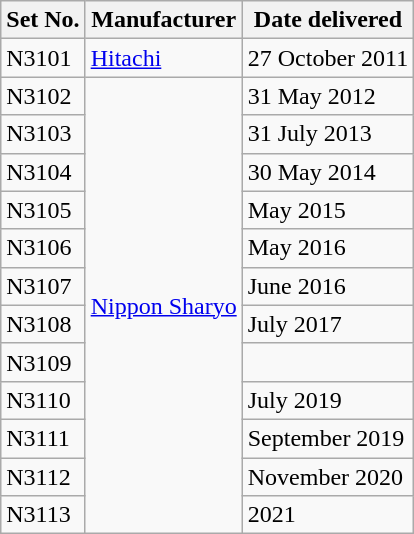<table class="wikitable">
<tr>
<th>Set No.</th>
<th>Manufacturer</th>
<th>Date delivered</th>
</tr>
<tr>
<td>N3101</td>
<td><a href='#'>Hitachi</a></td>
<td>27 October 2011</td>
</tr>
<tr>
<td>N3102</td>
<td rowspan="12"><a href='#'>Nippon Sharyo</a></td>
<td>31 May 2012</td>
</tr>
<tr>
<td>N3103</td>
<td>31 July 2013</td>
</tr>
<tr>
<td>N3104</td>
<td>30 May 2014</td>
</tr>
<tr>
<td>N3105</td>
<td>May 2015</td>
</tr>
<tr>
<td>N3106</td>
<td>May 2016</td>
</tr>
<tr>
<td>N3107</td>
<td>June 2016</td>
</tr>
<tr>
<td>N3108</td>
<td>July 2017</td>
</tr>
<tr>
<td>N3109</td>
<td></td>
</tr>
<tr>
<td>N3110</td>
<td>July 2019</td>
</tr>
<tr>
<td>N3111</td>
<td>September 2019</td>
</tr>
<tr>
<td>N3112</td>
<td>November 2020</td>
</tr>
<tr>
<td>N3113</td>
<td>2021</td>
</tr>
</table>
